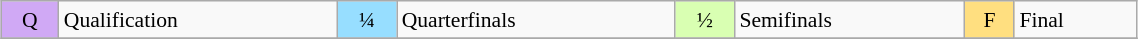<table class="wikitable" style="margin:0.5em auto; font-size:90%; line-height:1.25em;" width=60%;>
<tr>
<td style="background-color:#D0A9F5;text-align:center;">Q</td>
<td>Qualification</td>
<td style="background-color:#97DEFF;text-align:center;">¼</td>
<td>Quarterfinals</td>
<td style="background-color:#D9FFB2;text-align:center;">½</td>
<td>Semifinals</td>
<td style="background-color:#FFDF80;text-align:center;">F</td>
<td>Final</td>
</tr>
<tr>
</tr>
</table>
